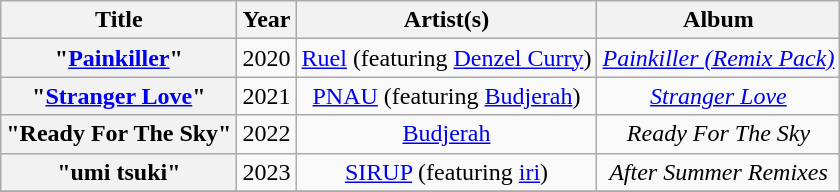<table class="wikitable plainrowheaders" style="text-align:center;">
<tr>
<th>Title</th>
<th>Year</th>
<th>Artist(s)</th>
<th>Album</th>
</tr>
<tr>
<th scope="row">"<a href='#'>Painkiller</a>"<br></th>
<td>2020</td>
<td><a href='#'>Ruel</a> (featuring <a href='#'>Denzel Curry</a>)</td>
<td><em><a href='#'>Painkiller (Remix Pack)</a></em></td>
</tr>
<tr>
<th scope="row">"<a href='#'>Stranger Love</a>"<br> </th>
<td>2021</td>
<td><a href='#'>PNAU</a> (featuring <a href='#'>Budjerah</a>)</td>
<td><em><a href='#'>Stranger Love</a></em></td>
</tr>
<tr>
<th scope="row">"Ready For The Sky"<br> </th>
<td>2022</td>
<td><a href='#'>Budjerah</a></td>
<td><em>Ready For The Sky</em></td>
</tr>
<tr>
<th scope="row">"umi tsuki"<br> </th>
<td>2023</td>
<td><a href='#'>SIRUP</a> (featuring <a href='#'>iri</a>)</td>
<td><em>After Summer Remixes</em></td>
</tr>
<tr>
</tr>
</table>
